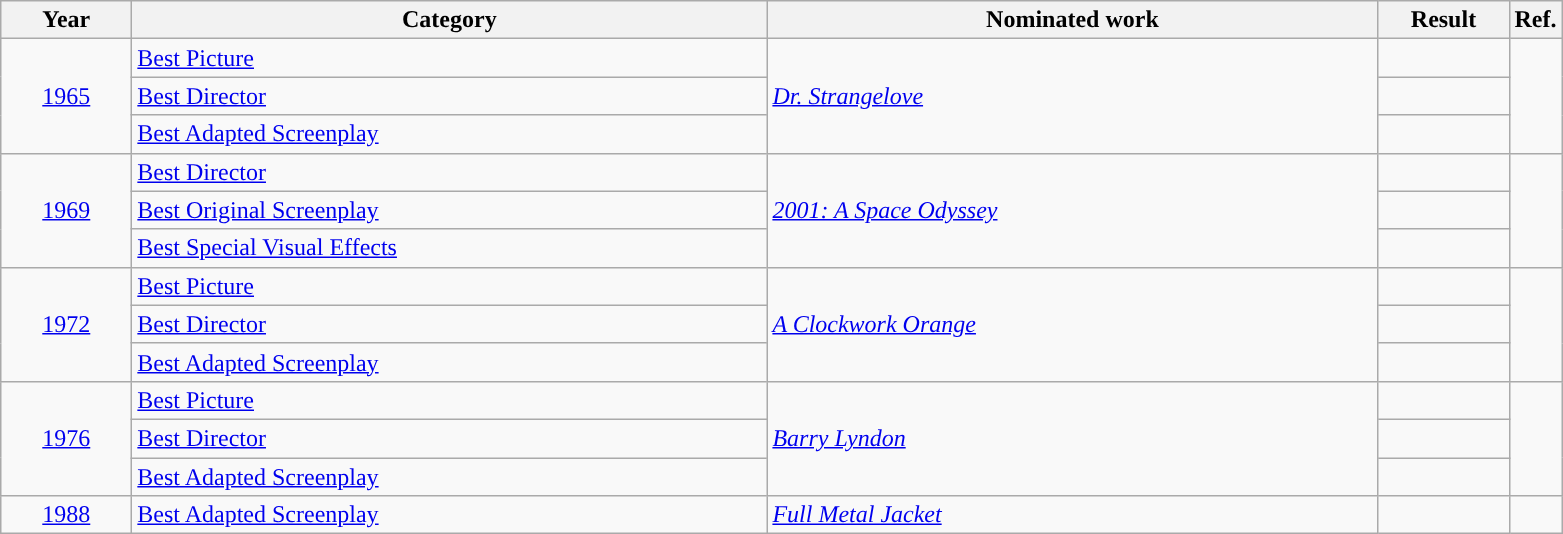<table class=wikitable>
<tr>
<th scope="col" style="width:5em;">Year</th>
<th scope="col" style="width:26em;">Category</th>
<th scope="col" style="width:25em;">Nominated work</th>
<th scope="col" style="width:5em;">Result</th>
<th>Ref.</th>
</tr>
<tr>
<td style="text-align:center;", rowspan=3><a href='#'>1965</a></td>
<td><a href='#'>Best Picture</a></td>
<td rowspan=3><em><a href='#'>Dr. Strangelove</a></em></td>
<td></td>
<td rowspan=3></td>
</tr>
<tr>
<td><a href='#'>Best Director</a></td>
<td></td>
</tr>
<tr>
<td><a href='#'>Best Adapted Screenplay</a></td>
<td></td>
</tr>
<tr>
<td style="text-align:center;", rowspan=3><a href='#'>1969</a></td>
<td><a href='#'>Best Director</a></td>
<td rowspan=3><em><a href='#'>2001: A Space Odyssey</a></em></td>
<td></td>
<td rowspan=3></td>
</tr>
<tr>
<td><a href='#'>Best Original Screenplay</a></td>
<td></td>
</tr>
<tr>
<td><a href='#'>Best Special Visual Effects</a></td>
<td></td>
</tr>
<tr>
<td style="text-align:center;", rowspan=3><a href='#'>1972</a></td>
<td><a href='#'>Best Picture</a></td>
<td rowspan=3><em><a href='#'>A Clockwork Orange</a></em></td>
<td></td>
<td rowspan=3></td>
</tr>
<tr>
<td><a href='#'>Best Director</a></td>
<td></td>
</tr>
<tr>
<td><a href='#'>Best Adapted Screenplay</a></td>
<td></td>
</tr>
<tr>
<td style="text-align:center;", rowspan=3><a href='#'>1976</a></td>
<td><a href='#'>Best Picture</a></td>
<td rowspan=3><em><a href='#'>Barry Lyndon</a></em></td>
<td></td>
<td rowspan=3></td>
</tr>
<tr>
<td><a href='#'>Best Director</a></td>
<td></td>
</tr>
<tr>
<td><a href='#'>Best Adapted Screenplay</a></td>
<td></td>
</tr>
<tr>
<td style="text-align:center;"><a href='#'>1988</a></td>
<td><a href='#'>Best Adapted Screenplay</a></td>
<td><em><a href='#'>Full Metal Jacket</a></em></td>
<td></td>
<td></td>
</tr>
</table>
